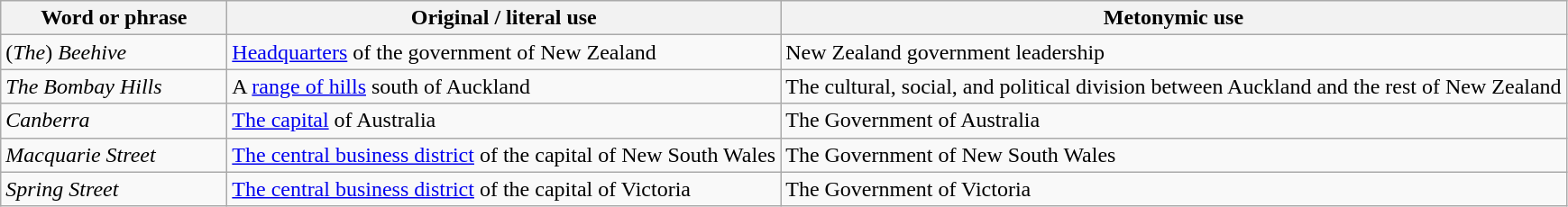<table class="wikitable">
<tr>
<th width=160pt>Word or phrase</th>
<th>Original / literal use</th>
<th>Metonymic use</th>
</tr>
<tr>
<td>(<em>The</em>) <em>Beehive</em></td>
<td><a href='#'>Headquarters</a> of the government of New Zealand</td>
<td>New Zealand government leadership</td>
</tr>
<tr>
<td><em>The Bombay Hills</em></td>
<td>A <a href='#'>range of hills</a> south of Auckland</td>
<td>The cultural, social, and political division between Auckland and the rest of New Zealand</td>
</tr>
<tr>
<td><em>Canberra</em></td>
<td><a href='#'>The capital</a> of Australia</td>
<td>The Government of Australia</td>
</tr>
<tr>
<td><em>Macquarie Street</em></td>
<td><a href='#'>The central business district</a> of the capital of New South Wales</td>
<td>The Government of New South Wales</td>
</tr>
<tr>
<td><em>Spring Street</em></td>
<td><a href='#'>The central business district</a> of the capital of Victoria</td>
<td>The Government of Victoria</td>
</tr>
</table>
